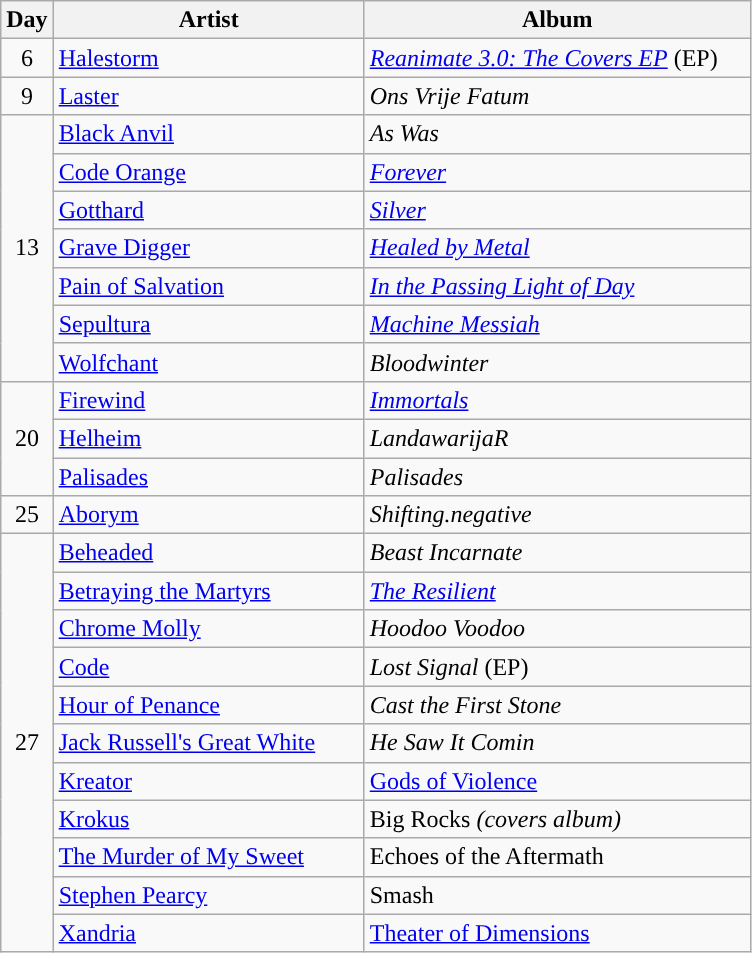<table class="wikitable">
<tr>
<th style="width:20px;">Day</th>
<th style="width:200px;">Artist</th>
<th style="width:250px;">Album</th>
</tr>
<tr>
<td style="text-align:center;">6</td>
<td><a href='#'>Halestorm</a></td>
<td><em><a href='#'>Reanimate 3.0: The Covers EP</a></em> (EP)</td>
</tr>
<tr>
<td style="text-align:center;">9</td>
<td><a href='#'>Laster</a></td>
<td><em>Ons Vrije Fatum</em></td>
</tr>
<tr>
<td rowspan="7" style="text-align:center;">13</td>
<td><a href='#'>Black Anvil</a></td>
<td><em>As Was</em></td>
</tr>
<tr>
<td><a href='#'>Code Orange</a></td>
<td><em><a href='#'>Forever</a></em></td>
</tr>
<tr>
<td><a href='#'>Gotthard</a></td>
<td><em><a href='#'>Silver</a></em></td>
</tr>
<tr>
<td><a href='#'>Grave Digger</a></td>
<td><em><a href='#'>Healed by Metal</a></em></td>
</tr>
<tr>
<td><a href='#'>Pain of Salvation</a></td>
<td><em><a href='#'>In the Passing Light of Day</a></em></td>
</tr>
<tr>
<td><a href='#'>Sepultura</a></td>
<td><em><a href='#'>Machine Messiah</a></em></td>
</tr>
<tr>
<td><a href='#'>Wolfchant</a></td>
<td><em>Bloodwinter</em></td>
</tr>
<tr>
<td style="text-align:center;" rowspan="3">20</td>
<td><a href='#'>Firewind</a></td>
<td><em><a href='#'>Immortals</a></em></td>
</tr>
<tr>
<td><a href='#'>Helheim</a></td>
<td><em>LandawarijaR</em></td>
</tr>
<tr>
<td><a href='#'>Palisades</a></td>
<td><em>Palisades</em></td>
</tr>
<tr>
<td style="text-align:center;">25</td>
<td><a href='#'>Aborym</a></td>
<td><em>Shifting.negative</em></td>
</tr>
<tr>
<td style="text-align:center;" rowspan="11">27</td>
<td><a href='#'>Beheaded</a></td>
<td><em>Beast Incarnate</em></td>
</tr>
<tr>
<td><a href='#'>Betraying the Martyrs</a></td>
<td><em><a href='#'>The Resilient</a></em></td>
</tr>
<tr>
<td><a href='#'>Chrome Molly</a></td>
<td><em>Hoodoo Voodoo</em></td>
</tr>
<tr>
<td><a href='#'>Code</a></td>
<td><em>Lost Signal</em> (EP)</td>
</tr>
<tr>
<td><a href='#'>Hour of Penance</a></td>
<td><em>Cast the First Stone</em></td>
</tr>
<tr>
<td><a href='#'>Jack Russell's Great White</a></td>
<td><em>He Saw It Comin<strong></td>
</tr>
<tr>
<td><a href='#'>Kreator</a></td>
<td></em><a href='#'>Gods of Violence</a><em></td>
</tr>
<tr>
<td><a href='#'>Krokus</a></td>
<td></em>Big Rocks<em> (covers album)</td>
</tr>
<tr>
<td><a href='#'>The Murder of My Sweet</a></td>
<td></em>Echoes of the Aftermath<em></td>
</tr>
<tr>
<td><a href='#'>Stephen Pearcy</a></td>
<td></em>Smash<em></td>
</tr>
<tr>
<td><a href='#'>Xandria</a></td>
<td></em><a href='#'>Theater of Dimensions</a><em></td>
</tr>
</table>
